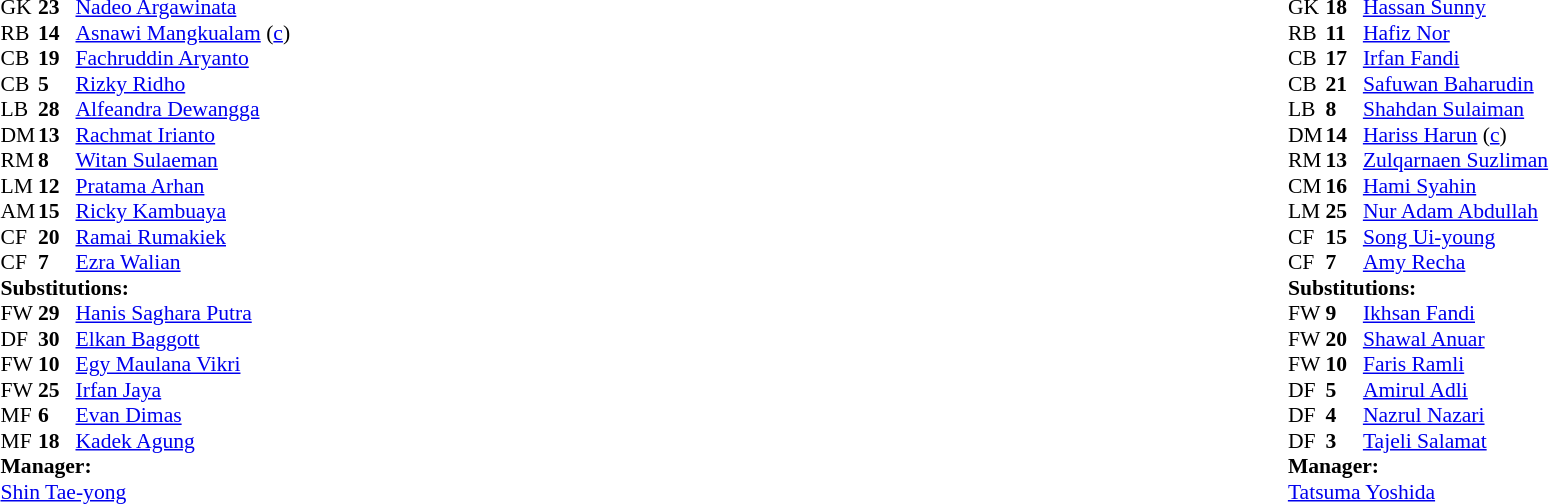<table width="100%">
<tr>
<td valign="top" width="40%"><br><table style="font-size:90%" cellspacing="0" cellpadding="0">
<tr>
<th width=25></th>
<th width=25></th>
</tr>
<tr>
<td>GK</td>
<td><strong>23</strong></td>
<td><a href='#'>Nadeo Argawinata</a></td>
</tr>
<tr>
<td>RB</td>
<td><strong>14</strong></td>
<td><a href='#'>Asnawi Mangkualam</a> (<a href='#'>c</a>)</td>
</tr>
<tr>
<td>CB</td>
<td><strong>19</strong></td>
<td><a href='#'>Fachruddin Aryanto</a></td>
<td></td>
</tr>
<tr>
<td>CB</td>
<td><strong>5</strong></td>
<td><a href='#'>Rizky Ridho</a></td>
<td></td>
<td></td>
</tr>
<tr>
<td>LB</td>
<td><strong>28</strong></td>
<td><a href='#'>Alfeandra Dewangga</a></td>
<td></td>
<td></td>
</tr>
<tr>
<td>DM</td>
<td><strong>13</strong></td>
<td><a href='#'>Rachmat Irianto</a></td>
<td></td>
<td></td>
</tr>
<tr>
<td>RM</td>
<td><strong>8</strong></td>
<td><a href='#'>Witan Sulaeman</a></td>
</tr>
<tr>
<td>LM</td>
<td><strong>12</strong></td>
<td><a href='#'>Pratama Arhan</a></td>
<td></td>
</tr>
<tr>
<td>AM</td>
<td><strong>15</strong></td>
<td><a href='#'>Ricky Kambuaya</a></td>
<td></td>
<td></td>
</tr>
<tr>
<td>CF</td>
<td><strong>20</strong></td>
<td><a href='#'>Ramai Rumakiek</a></td>
<td></td>
<td></td>
</tr>
<tr>
<td>CF</td>
<td><strong>7</strong></td>
<td><a href='#'>Ezra Walian</a></td>
<td></td>
<td></td>
</tr>
<tr>
<td colspan=3><strong>Substitutions:</strong></td>
</tr>
<tr>
<td>FW</td>
<td><strong>29</strong></td>
<td><a href='#'>Hanis Saghara Putra</a></td>
<td></td>
<td></td>
</tr>
<tr>
<td>DF</td>
<td><strong>30</strong></td>
<td><a href='#'>Elkan Baggott</a></td>
<td></td>
<td></td>
</tr>
<tr>
<td>FW</td>
<td><strong>10</strong></td>
<td><a href='#'>Egy Maulana Vikri</a></td>
<td></td>
<td></td>
</tr>
<tr>
<td>FW</td>
<td><strong>25</strong></td>
<td><a href='#'>Irfan Jaya</a></td>
<td></td>
<td></td>
</tr>
<tr>
<td>MF</td>
<td><strong>6</strong></td>
<td><a href='#'>Evan Dimas</a></td>
<td></td>
<td></td>
</tr>
<tr>
<td>MF</td>
<td><strong>18</strong></td>
<td><a href='#'>Kadek Agung</a></td>
<td></td>
<td></td>
</tr>
<tr>
<td colspan=3><strong>Manager:</strong></td>
</tr>
<tr>
<td colspan=3> <a href='#'>Shin Tae-yong</a></td>
</tr>
</table>
</td>
<td valign="top"></td>
<td valign="top" width="50%"><br><table style="font-size:90%; margin:auto" cellspacing="0" cellpadding="0">
<tr>
<th width=25></th>
<th width=25></th>
</tr>
<tr>
<td>GK</td>
<td><strong>18</strong></td>
<td><a href='#'>Hassan Sunny</a></td>
<td></td>
</tr>
<tr>
<td>RB</td>
<td><strong>11</strong></td>
<td><a href='#'>Hafiz Nor</a></td>
<td></td>
<td></td>
</tr>
<tr>
<td>CB</td>
<td><strong>17</strong></td>
<td><a href='#'>Irfan Fandi</a></td>
<td></td>
</tr>
<tr>
<td>CB</td>
<td><strong>21</strong></td>
<td><a href='#'>Safuwan Baharudin</a></td>
<td></td>
</tr>
<tr>
<td>LB</td>
<td><strong>8</strong></td>
<td><a href='#'>Shahdan Sulaiman</a></td>
</tr>
<tr>
<td>DM</td>
<td><strong>14</strong></td>
<td><a href='#'>Hariss Harun</a> (<a href='#'>c</a>)</td>
</tr>
<tr>
<td>RM</td>
<td><strong>13</strong></td>
<td><a href='#'>Zulqarnaen Suzliman</a></td>
<td></td>
<td></td>
</tr>
<tr>
<td>CM</td>
<td><strong>16</strong></td>
<td><a href='#'>Hami Syahin</a></td>
<td></td>
<td></td>
</tr>
<tr>
<td>LM</td>
<td><strong>25</strong></td>
<td><a href='#'>Nur Adam Abdullah</a></td>
<td></td>
<td></td>
</tr>
<tr>
<td>CF</td>
<td><strong>15</strong></td>
<td><a href='#'>Song Ui-young</a></td>
<td></td>
<td></td>
</tr>
<tr>
<td>CF</td>
<td><strong>7</strong></td>
<td><a href='#'>Amy Recha</a></td>
<td></td>
<td></td>
</tr>
<tr>
<td colspan=3><strong>Substitutions:</strong></td>
</tr>
<tr>
<td>FW</td>
<td><strong>9</strong></td>
<td><a href='#'>Ikhsan Fandi</a></td>
<td></td>
<td></td>
</tr>
<tr>
<td>FW</td>
<td><strong>20</strong></td>
<td><a href='#'>Shawal Anuar</a></td>
<td></td>
<td></td>
</tr>
<tr>
<td>FW</td>
<td><strong>10</strong></td>
<td><a href='#'>Faris Ramli</a></td>
<td></td>
<td></td>
</tr>
<tr>
<td>DF</td>
<td><strong>5</strong></td>
<td><a href='#'>Amirul Adli</a></td>
<td></td>
<td></td>
</tr>
<tr>
<td>DF</td>
<td><strong>4</strong></td>
<td><a href='#'>Nazrul Nazari</a></td>
<td></td>
<td></td>
</tr>
<tr>
<td>DF</td>
<td><strong>3</strong></td>
<td><a href='#'>Tajeli Salamat</a></td>
<td></td>
<td></td>
</tr>
<tr>
<td colspan=3><strong>Manager:</strong></td>
</tr>
<tr>
<td colspan=3> <a href='#'>Tatsuma Yoshida</a></td>
</tr>
</table>
</td>
</tr>
</table>
